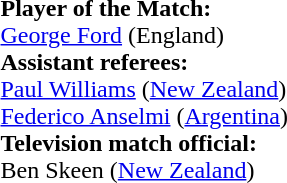<table style="width:100%">
<tr>
<td><br><strong>Player of the Match:</strong>
<br><a href='#'>George Ford</a> (England)<br><strong>Assistant referees:</strong>
<br><a href='#'>Paul Williams</a> (<a href='#'>New Zealand</a>)
<br><a href='#'>Federico Anselmi</a> (<a href='#'>Argentina</a>)
<br><strong>Television match official:</strong>
<br>Ben Skeen (<a href='#'>New Zealand</a>)</td>
</tr>
</table>
